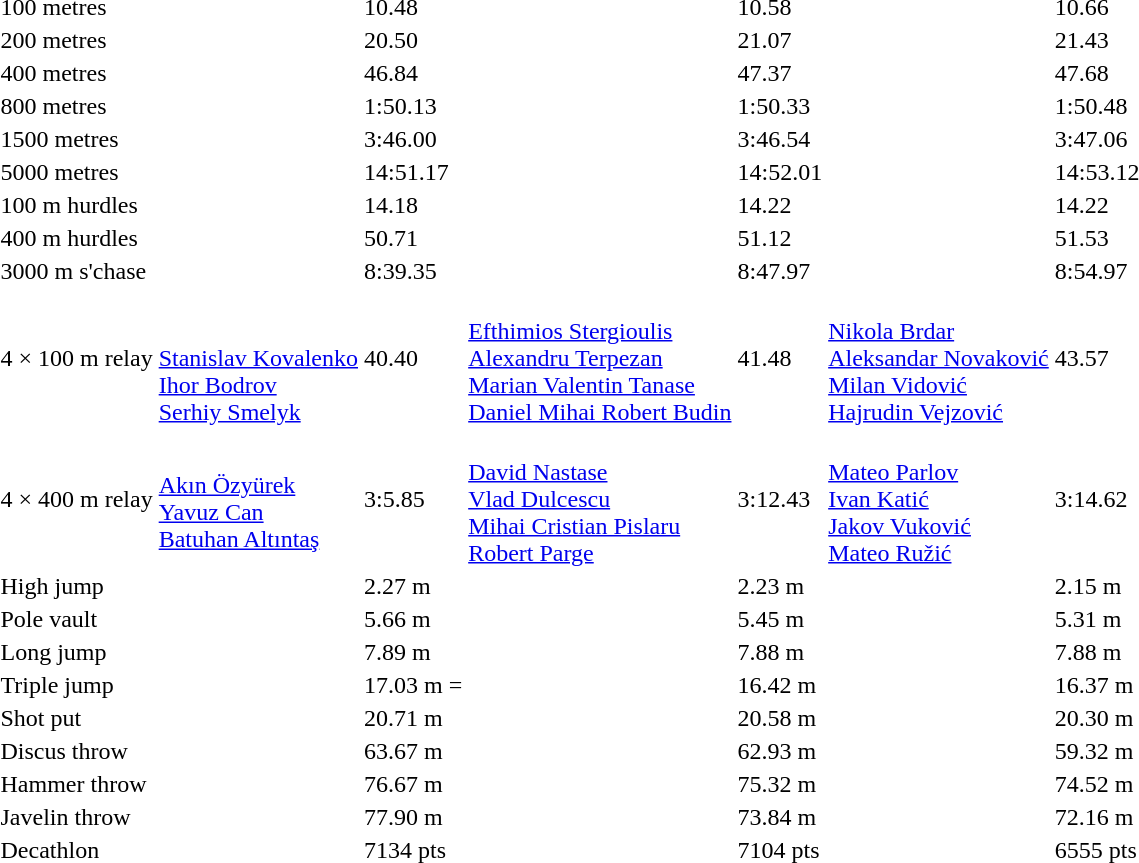<table>
<tr>
<td>100 metres</td>
<td></td>
<td>10.48</td>
<td></td>
<td>10.58</td>
<td></td>
<td>10.66</td>
</tr>
<tr>
<td>200 metres</td>
<td></td>
<td>20.50 </td>
<td></td>
<td>21.07</td>
<td></td>
<td>21.43</td>
</tr>
<tr>
<td>400 metres</td>
<td></td>
<td>46.84</td>
<td></td>
<td>47.37</td>
<td></td>
<td>47.68</td>
</tr>
<tr>
<td>800 metres</td>
<td></td>
<td>1:50.13</td>
<td></td>
<td>1:50.33</td>
<td></td>
<td>1:50.48</td>
</tr>
<tr>
<td>1500 metres</td>
<td></td>
<td>3:46.00</td>
<td></td>
<td>3:46.54</td>
<td></td>
<td>3:47.06</td>
</tr>
<tr>
<td>5000 metres</td>
<td></td>
<td>14:51.17</td>
<td></td>
<td>14:52.01</td>
<td></td>
<td>14:53.12</td>
</tr>
<tr>
<td>100 m hurdles</td>
<td></td>
<td>14.18</td>
<td></td>
<td>14.22</td>
<td></td>
<td>14.22</td>
</tr>
<tr>
<td>400 m hurdles</td>
<td></td>
<td>50.71</td>
<td></td>
<td>51.12</td>
<td></td>
<td>51.53</td>
</tr>
<tr>
<td>3000 m s'chase</td>
<td></td>
<td>8:39.35</td>
<td></td>
<td>8:47.97</td>
<td></td>
<td>8:54.97</td>
</tr>
<tr>
<td>4 × 100 m relay</td>
<td><br><br><a href='#'>Stanislav Kovalenko</a><br><a href='#'>Ihor Bodrov</a><br><a href='#'>Serhiy Smelyk</a></td>
<td>40.40</td>
<td><br><a href='#'>Efthimios Stergioulis</a><br><a href='#'>Alexandru Terpezan</a><br><a href='#'>Marian Valentin Tanase</a><br><a href='#'>Daniel Mihai Robert Budin</a></td>
<td>41.48</td>
<td><br><a href='#'>Nikola Brdar</a><br><a href='#'>Aleksandar Novaković</a><br><a href='#'>Milan Vidović</a><br><a href='#'>Hajrudin Vejzović</a></td>
<td>43.57</td>
</tr>
<tr>
<td>4 × 400 m relay</td>
<td><br><a href='#'>Akın Özyürek</a><br><a href='#'>Yavuz Can</a><br><a href='#'>Batuhan Altıntaş</a><br></td>
<td>3:5.85</td>
<td><br><a href='#'>David Nastase</a><br><a href='#'>Vlad Dulcescu</a><br><a href='#'>Mihai Cristian Pislaru</a><br><a href='#'>Robert Parge</a></td>
<td>3:12.43</td>
<td><br><a href='#'>Mateo Parlov</a><br><a href='#'>Ivan Katić</a><br><a href='#'>Jakov Vuković</a><br><a href='#'>Mateo Ružić</a></td>
<td>3:14.62</td>
</tr>
<tr>
<td>High jump</td>
<td></td>
<td>2.27 m</td>
<td></td>
<td>2.23 m</td>
<td></td>
<td>2.15 m</td>
</tr>
<tr>
<td>Pole vault</td>
<td></td>
<td>5.66 m </td>
<td></td>
<td>5.45 m</td>
<td></td>
<td>5.31 m</td>
</tr>
<tr>
<td>Long jump</td>
<td></td>
<td>7.89 m</td>
<td></td>
<td>7.88 m</td>
<td></td>
<td>7.88 m</td>
</tr>
<tr>
<td>Triple jump</td>
<td></td>
<td>17.03 m =</td>
<td></td>
<td>16.42 m</td>
<td></td>
<td>16.37 m</td>
</tr>
<tr>
<td>Shot put</td>
<td></td>
<td>20.71 m</td>
<td></td>
<td>20.58 m</td>
<td></td>
<td>20.30 m</td>
</tr>
<tr>
<td>Discus throw</td>
<td></td>
<td>63.67 m</td>
<td></td>
<td>62.93 m</td>
<td></td>
<td>59.32 m</td>
</tr>
<tr>
<td>Hammer throw</td>
<td></td>
<td>76.67 m</td>
<td></td>
<td>75.32 m</td>
<td></td>
<td>74.52 m</td>
</tr>
<tr>
<td>Javelin throw</td>
<td></td>
<td>77.90 m</td>
<td></td>
<td>73.84 m</td>
<td></td>
<td>72.16 m</td>
</tr>
<tr>
<td>Decathlon</td>
<td></td>
<td>7134 pts</td>
<td></td>
<td>7104 pts</td>
<td></td>
<td>6555 pts</td>
</tr>
</table>
